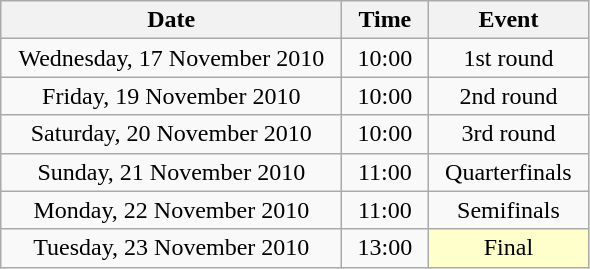<table class = "wikitable" style="text-align:center;">
<tr>
<th width=220>Date</th>
<th width=50>Time</th>
<th width=100>Event</th>
</tr>
<tr>
<td>Wednesday, 17 November 2010</td>
<td>10:00</td>
<td>1st round</td>
</tr>
<tr>
<td>Friday, 19 November 2010</td>
<td>10:00</td>
<td>2nd round</td>
</tr>
<tr>
<td>Saturday, 20 November 2010</td>
<td>10:00</td>
<td>3rd round</td>
</tr>
<tr>
<td>Sunday, 21 November 2010</td>
<td>11:00</td>
<td>Quarterfinals</td>
</tr>
<tr>
<td>Monday, 22 November 2010</td>
<td>11:00</td>
<td>Semifinals</td>
</tr>
<tr>
<td>Tuesday, 23 November 2010</td>
<td>13:00</td>
<td bgcolor=ffffcc>Final</td>
</tr>
</table>
